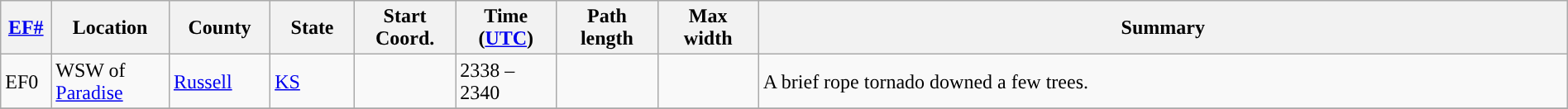<table class="wikitable sortable" style="width:100%;">
<tr>
<th scope="col"  style="width:3%; text-align:center;"><a href='#'>EF#</a></th>
<th scope="col"  style="width:7%; text-align:center;" class="unsortable">Location</th>
<th scope="col"  style="width:6%; text-align:center;" class="unsortable">County</th>
<th scope="col"  style="width:5%; text-align:center;">State</th>
<th scope="col"  style="width:6%; text-align:center;">Start Coord.</th>
<th scope="col"  style="width:6%; text-align:center;">Time (<a href='#'>UTC</a>)</th>
<th scope="col"  style="width:6%; text-align:center;">Path length</th>
<th scope="col"  style="width:6%; text-align:center;">Max width</th>
<th scope="col" class="unsortable" style="width:48%; text-align:center;">Summary</th>
</tr>
<tr>
<td>EF0</td>
<td>WSW of <a href='#'>Paradise</a></td>
<td><a href='#'>Russell</a></td>
<td><a href='#'>KS</a></td>
<td></td>
<td>2338 – 2340</td>
<td></td>
<td></td>
<td>A brief rope tornado downed a few trees.</td>
</tr>
<tr>
</tr>
</table>
